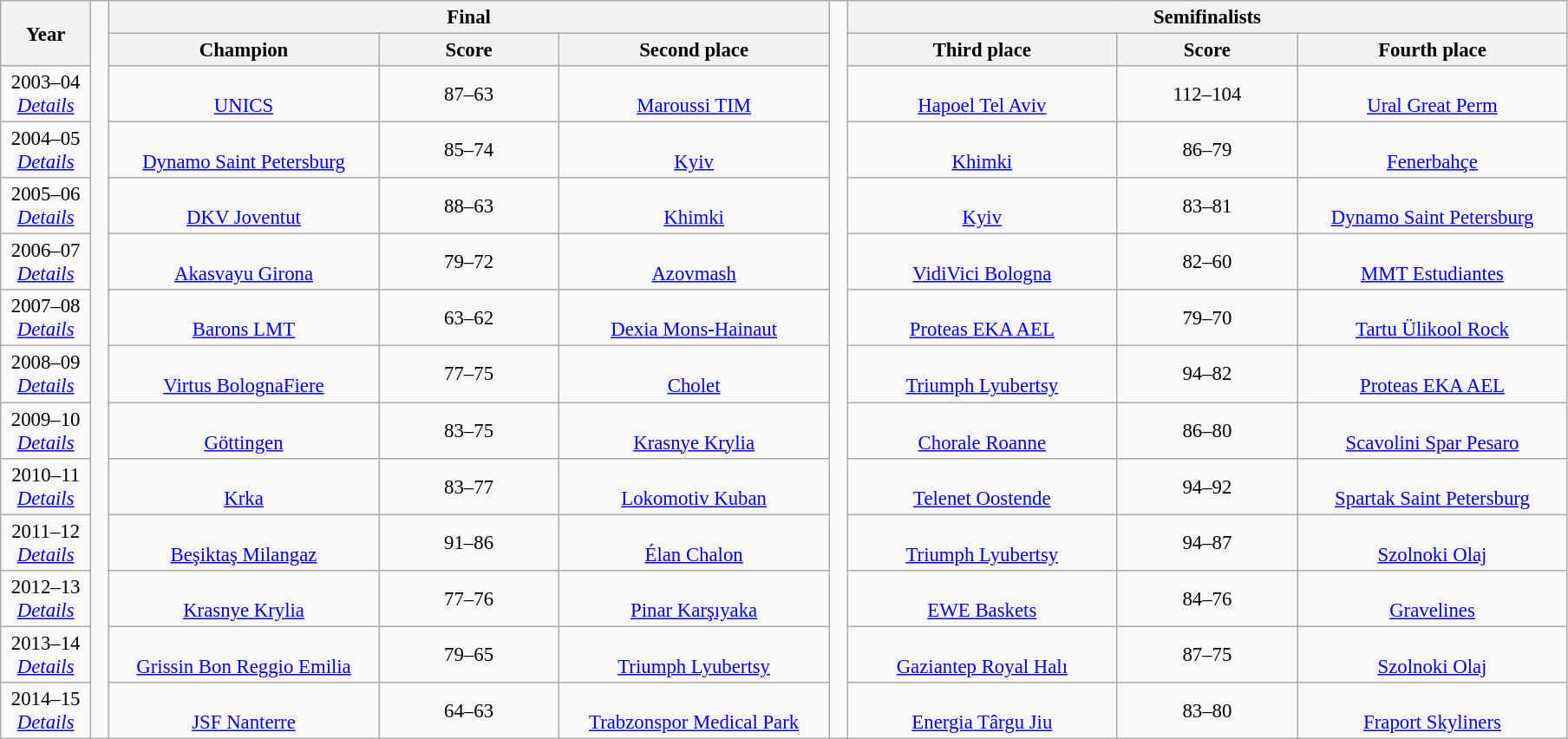<table class="wikitable" style="font-size: 95%; text-align: center;">
<tr>
<th rowspan="2" style="width:5%;">Year</th>
<td style="width:1%;" rowspan="14"></td>
<th colspan=3>Final</th>
<td style="width:1%;" rowspan="14"></td>
<th colspan=3>Semifinalists</th>
</tr>
<tr>
<th width=15%>Champion</th>
<th width=10%>Score</th>
<th width=15%>Second place</th>
<th width=15%>Third place</th>
<th width=10%>Score</th>
<th width=15%>Fourth place</th>
</tr>
<tr>
<td>2003–04<br><em><a href='#'>Details</a></em></td>
<td> <br> <a href='#'>UNICS</a></td>
<td>87–63</td>
<td> <br> <a href='#'>Maroussi TIM</a></td>
<td> <br> <a href='#'>Hapoel Tel Aviv</a></td>
<td>112–104</td>
<td> <br> <a href='#'>Ural Great Perm</a></td>
</tr>
<tr>
<td>2004–05<br><em><a href='#'>Details</a></em></td>
<td> <br> <a href='#'>Dynamo Saint Petersburg</a></td>
<td>85–74</td>
<td> <br> <a href='#'>Kyiv</a></td>
<td> <br> <a href='#'>Khimki</a></td>
<td>86–79</td>
<td> <br> <a href='#'>Fenerbahçe</a></td>
</tr>
<tr>
<td>2005–06<br><em><a href='#'>Details</a></em></td>
<td> <br> <a href='#'>DKV Joventut</a></td>
<td>88–63</td>
<td> <br> <a href='#'>Khimki</a></td>
<td> <br> <a href='#'>Kyiv</a></td>
<td>83–81</td>
<td> <br> <a href='#'>Dynamo Saint Petersburg</a></td>
</tr>
<tr>
<td>2006–07<br><em><a href='#'>Details</a></em></td>
<td> <br> <a href='#'>Akasvayu Girona</a></td>
<td>79–72</td>
<td> <br> <a href='#'>Azovmash</a></td>
<td> <br> <a href='#'>VidiVici Bologna</a></td>
<td>82–60</td>
<td> <br> <a href='#'>MMT Estudiantes</a></td>
</tr>
<tr>
<td>2007–08<br><em><a href='#'>Details</a></em></td>
<td> <br> <a href='#'>Barons LMT</a></td>
<td>63–62</td>
<td> <br> <a href='#'>Dexia Mons-Hainaut</a></td>
<td> <br> <a href='#'>Proteas EKA AEL</a></td>
<td>79–70</td>
<td> <br> <a href='#'>Tartu Ülikool Rock</a></td>
</tr>
<tr>
<td>2008–09<br><em><a href='#'>Details</a></em></td>
<td> <br> <a href='#'>Virtus BolognaFiere</a></td>
<td>77–75</td>
<td> <br> <a href='#'>Cholet</a></td>
<td> <br> <a href='#'>Triumph Lyubertsy</a></td>
<td>94–82</td>
<td> <br> <a href='#'>Proteas EKA AEL</a></td>
</tr>
<tr>
<td>2009–10<br><em><a href='#'>Details</a></em></td>
<td> <br> <a href='#'>Göttingen</a></td>
<td>83–75</td>
<td> <br> <a href='#'>Krasnye Krylia</a></td>
<td> <br> <a href='#'>Chorale Roanne</a></td>
<td>86–80</td>
<td> <br> <a href='#'>Scavolini Spar Pesaro</a></td>
</tr>
<tr>
<td>2010–11<br><em><a href='#'>Details</a></em></td>
<td> <br> <a href='#'>Krka</a></td>
<td>83–77</td>
<td> <br> <a href='#'>Lokomotiv Kuban</a></td>
<td> <br> <a href='#'>Telenet Oostende</a></td>
<td>94–92</td>
<td> <br> <a href='#'>Spartak Saint Petersburg</a></td>
</tr>
<tr>
<td>2011–12<br><em><a href='#'>Details</a></em></td>
<td> <br> <a href='#'>Beşiktaş Milangaz</a></td>
<td>91–86</td>
<td> <br> <a href='#'>Élan Chalon</a></td>
<td> <br> <a href='#'>Triumph Lyubertsy</a></td>
<td>94–87</td>
<td> <br> <a href='#'>Szolnoki Olaj</a></td>
</tr>
<tr>
<td>2012–13<br><em><a href='#'>Details</a></em></td>
<td> <br> <a href='#'>Krasnye Krylia</a></td>
<td>77–76</td>
<td> <br> <a href='#'>Pinar Karşıyaka</a></td>
<td> <br> <a href='#'>EWE Baskets</a></td>
<td>84–76</td>
<td> <br> <a href='#'>Gravelines</a></td>
</tr>
<tr>
<td>2013–14<br><em><a href='#'>Details</a></em></td>
<td> <br> <a href='#'>Grissin Bon Reggio Emilia</a></td>
<td>79–65</td>
<td> <br> <a href='#'>Triumph Lyubertsy</a></td>
<td> <br> <a href='#'>Gaziantep Royal Halı</a></td>
<td>87–75 </td>
<td> <br> <a href='#'>Szolnoki Olaj</a></td>
</tr>
<tr>
<td>2014–15<br><em><a href='#'>Details</a></em></td>
<td> <br> <a href='#'>JSF Nanterre</a></td>
<td>64–63</td>
<td> <br> <a href='#'>Trabzonspor Medical Park</a></td>
<td> <br> <a href='#'>Energia Târgu Jiu</a></td>
<td>83–80</td>
<td> <br> <a href='#'>Fraport Skyliners</a></td>
</tr>
</table>
